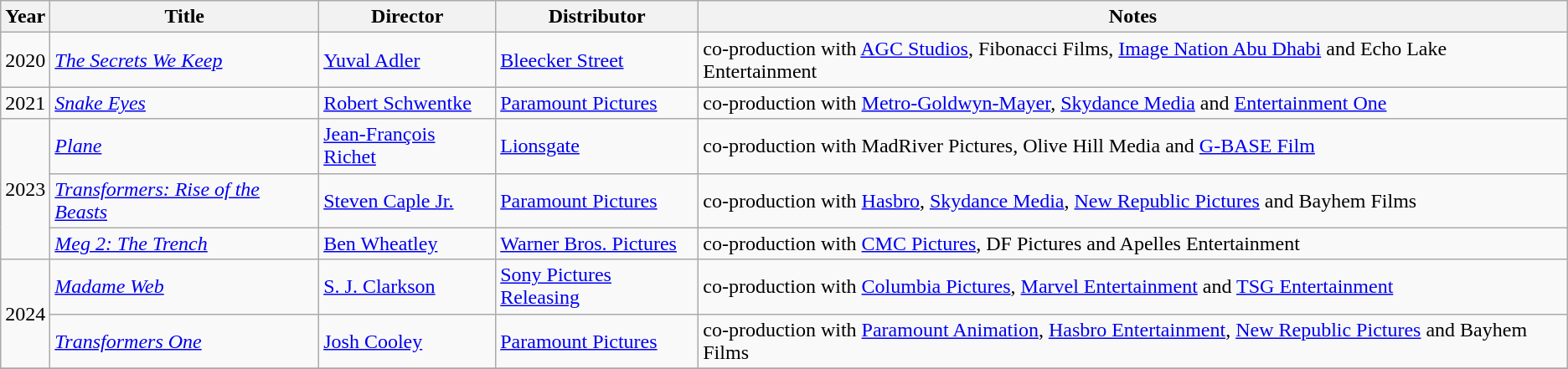<table class="wikitable sortable">
<tr>
<th>Year</th>
<th>Title</th>
<th>Director</th>
<th>Distributor</th>
<th>Notes</th>
</tr>
<tr>
<td>2020</td>
<td><em><a href='#'>The Secrets We Keep</a></em></td>
<td><a href='#'>Yuval Adler</a></td>
<td><a href='#'>Bleecker Street</a></td>
<td>co-production with <a href='#'>AGC Studios</a>, Fibonacci Films, <a href='#'>Image Nation Abu Dhabi</a> and Echo Lake Entertainment</td>
</tr>
<tr>
<td>2021</td>
<td><em><a href='#'>Snake Eyes</a></em></td>
<td><a href='#'>Robert Schwentke</a></td>
<td><a href='#'>Paramount Pictures</a></td>
<td>co-production with <a href='#'>Metro-Goldwyn-Mayer</a>, <a href='#'>Skydance Media</a> and <a href='#'>Entertainment One</a></td>
</tr>
<tr>
<td rowspan="3">2023</td>
<td><em><a href='#'>Plane</a></em></td>
<td><a href='#'>Jean-François Richet</a></td>
<td><a href='#'>Lionsgate</a></td>
<td>co-production with MadRiver Pictures, Olive Hill Media and <a href='#'>G-BASE Film</a></td>
</tr>
<tr>
<td><em><a href='#'>Transformers: Rise of the Beasts</a></em></td>
<td><a href='#'>Steven Caple Jr.</a></td>
<td><a href='#'>Paramount Pictures</a></td>
<td>co-production with <a href='#'>Hasbro</a>, <a href='#'>Skydance Media</a>, <a href='#'>New Republic Pictures</a> and Bayhem Films</td>
</tr>
<tr>
<td><em><a href='#'>Meg 2: The Trench</a></em></td>
<td><a href='#'>Ben Wheatley</a></td>
<td><a href='#'>Warner Bros. Pictures</a></td>
<td>co-production with <a href='#'>CMC Pictures</a>, DF Pictures and Apelles Entertainment</td>
</tr>
<tr>
<td rowspan="2">2024</td>
<td><em><a href='#'>Madame Web</a></em></td>
<td><a href='#'>S. J. Clarkson</a></td>
<td><a href='#'>Sony Pictures Releasing</a></td>
<td>co-production with <a href='#'>Columbia Pictures</a>, <a href='#'>Marvel Entertainment</a> and <a href='#'>TSG Entertainment</a></td>
</tr>
<tr>
<td><em><a href='#'>Transformers One</a></em></td>
<td><a href='#'>Josh Cooley</a></td>
<td><a href='#'>Paramount Pictures</a></td>
<td>co-production with <a href='#'>Paramount Animation</a>, <a href='#'>Hasbro Entertainment</a>, <a href='#'>New Republic Pictures</a> and Bayhem Films</td>
</tr>
<tr>
</tr>
</table>
